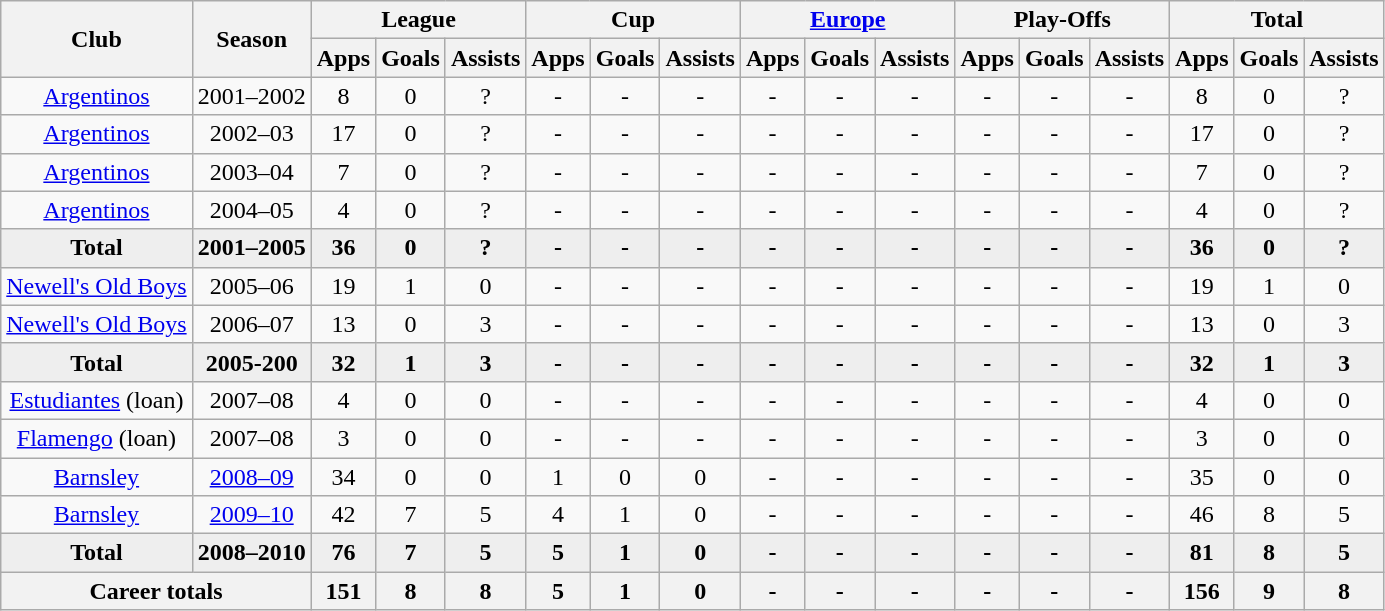<table class="wikitable" style="text-align: center;">
<tr>
<th rowspan="2">Club</th>
<th rowspan="2">Season</th>
<th colspan="3">League</th>
<th colspan="3">Cup</th>
<th colspan="3"><a href='#'>Europe</a></th>
<th colspan="3">Play-Offs</th>
<th colspan="3">Total</th>
</tr>
<tr>
<th>Apps</th>
<th>Goals</th>
<th>Assists</th>
<th>Apps</th>
<th>Goals</th>
<th>Assists</th>
<th>Apps</th>
<th>Goals</th>
<th>Assists</th>
<th>Apps</th>
<th>Goals</th>
<th>Assists</th>
<th>Apps</th>
<th>Goals</th>
<th>Assists</th>
</tr>
<tr>
<td><a href='#'>Argentinos</a></td>
<td>2001–2002</td>
<td>8</td>
<td>0</td>
<td>?</td>
<td>-</td>
<td>-</td>
<td>-</td>
<td>-</td>
<td>-</td>
<td>-</td>
<td>-</td>
<td>-</td>
<td>-</td>
<td>8</td>
<td>0</td>
<td>?</td>
</tr>
<tr>
<td><a href='#'>Argentinos</a></td>
<td>2002–03</td>
<td>17</td>
<td>0</td>
<td>?</td>
<td>-</td>
<td>-</td>
<td>-</td>
<td>-</td>
<td>-</td>
<td>-</td>
<td>-</td>
<td>-</td>
<td>-</td>
<td>17</td>
<td>0</td>
<td>?</td>
</tr>
<tr>
<td><a href='#'>Argentinos</a></td>
<td>2003–04</td>
<td>7</td>
<td>0</td>
<td>?</td>
<td>-</td>
<td>-</td>
<td>-</td>
<td>-</td>
<td>-</td>
<td>-</td>
<td>-</td>
<td>-</td>
<td>-</td>
<td>7</td>
<td>0</td>
<td>?</td>
</tr>
<tr>
<td><a href='#'>Argentinos</a></td>
<td>2004–05</td>
<td>4</td>
<td>0</td>
<td>?</td>
<td>-</td>
<td>-</td>
<td>-</td>
<td>-</td>
<td>-</td>
<td>-</td>
<td>-</td>
<td>-</td>
<td>-</td>
<td>4</td>
<td>0</td>
<td>?</td>
</tr>
<tr style="font-weight:bold; background-color:#eeeeee;">
<td><strong>Total</strong></td>
<td>2001–2005</td>
<td>36</td>
<td>0</td>
<td>?</td>
<td>-</td>
<td>-</td>
<td>-</td>
<td>-</td>
<td>-</td>
<td>-</td>
<td>-</td>
<td>-</td>
<td>-</td>
<td>36</td>
<td>0</td>
<td>?</td>
</tr>
<tr>
<td><a href='#'>Newell's Old Boys</a></td>
<td>2005–06</td>
<td>19</td>
<td>1</td>
<td>0</td>
<td>-</td>
<td>-</td>
<td>-</td>
<td>-</td>
<td>-</td>
<td>-</td>
<td>-</td>
<td>-</td>
<td>-</td>
<td>19</td>
<td>1</td>
<td>0</td>
</tr>
<tr>
<td><a href='#'>Newell's Old Boys</a></td>
<td>2006–07</td>
<td>13</td>
<td>0</td>
<td>3</td>
<td>-</td>
<td>-</td>
<td>-</td>
<td>-</td>
<td>-</td>
<td>-</td>
<td>-</td>
<td>-</td>
<td>-</td>
<td>13</td>
<td>0</td>
<td>3</td>
</tr>
<tr style="font-weight:bold; background-color:#eeeeee;">
<td><strong>Total</strong></td>
<td>2005-200</td>
<td>32</td>
<td>1</td>
<td>3</td>
<td>-</td>
<td>-</td>
<td>-</td>
<td>-</td>
<td>-</td>
<td>-</td>
<td>-</td>
<td>-</td>
<td>-</td>
<td>32</td>
<td>1</td>
<td>3</td>
</tr>
<tr>
<td><a href='#'>Estudiantes</a> (loan)</td>
<td>2007–08</td>
<td>4</td>
<td>0</td>
<td>0</td>
<td>-</td>
<td>-</td>
<td>-</td>
<td>-</td>
<td>-</td>
<td>-</td>
<td>-</td>
<td>-</td>
<td>-</td>
<td>4</td>
<td>0</td>
<td>0</td>
</tr>
<tr>
<td><a href='#'>Flamengo</a> (loan)</td>
<td>2007–08</td>
<td>3</td>
<td>0</td>
<td>0</td>
<td>-</td>
<td>-</td>
<td>-</td>
<td>-</td>
<td>-</td>
<td>-</td>
<td>-</td>
<td>-</td>
<td>-</td>
<td>3</td>
<td>0</td>
<td>0</td>
</tr>
<tr>
<td><a href='#'>Barnsley</a></td>
<td><a href='#'>2008–09</a></td>
<td>34</td>
<td>0</td>
<td>0</td>
<td>1</td>
<td>0</td>
<td>0</td>
<td>-</td>
<td>-</td>
<td>-</td>
<td>-</td>
<td>-</td>
<td>-</td>
<td>35</td>
<td>0</td>
<td>0</td>
</tr>
<tr>
<td><a href='#'>Barnsley</a></td>
<td><a href='#'>2009–10</a></td>
<td>42</td>
<td>7</td>
<td>5</td>
<td>4</td>
<td>1</td>
<td>0</td>
<td>-</td>
<td>-</td>
<td>-</td>
<td>-</td>
<td>-</td>
<td>-</td>
<td>46</td>
<td>8</td>
<td>5</td>
</tr>
<tr style="font-weight:bold; background-color:#eeeeee;">
<td><strong>Total</strong></td>
<td>2008–2010</td>
<td>76</td>
<td>7</td>
<td>5</td>
<td>5</td>
<td>1</td>
<td>0</td>
<td>-</td>
<td>-</td>
<td>-</td>
<td>-</td>
<td>-</td>
<td>-</td>
<td>81</td>
<td>8</td>
<td>5</td>
</tr>
<tr>
<th colspan="2">Career totals</th>
<th>151</th>
<th>8</th>
<th>8</th>
<th>5</th>
<th>1</th>
<th>0</th>
<th>-</th>
<th>-</th>
<th>-</th>
<th>-</th>
<th>-</th>
<th>-</th>
<th>156</th>
<th>9</th>
<th>8</th>
</tr>
</table>
